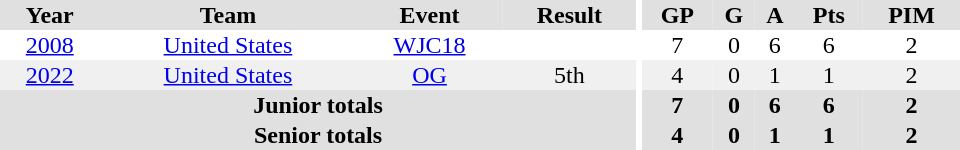<table border="0" cellpadding="1" cellspacing="0" ID="Table3" style="text-align:center; width:40em">
<tr ALIGN="center" bgcolor="#e0e0e0">
<th>Year</th>
<th>Team</th>
<th>Event</th>
<th>Result</th>
<th rowspan="99" bgcolor="#ffffff"></th>
<th>GP</th>
<th>G</th>
<th>A</th>
<th>Pts</th>
<th>PIM</th>
</tr>
<tr>
<td><a href='#'>2008</a></td>
<td><a href='#'>United States</a></td>
<td><a href='#'>WJC18</a></td>
<td></td>
<td>7</td>
<td>0</td>
<td>6</td>
<td>6</td>
<td>2</td>
</tr>
<tr bgcolor=f0f0f0>
<td><a href='#'>2022</a></td>
<td><a href='#'>United States</a></td>
<td><a href='#'>OG</a></td>
<td>5th</td>
<td>4</td>
<td>0</td>
<td>1</td>
<td>1</td>
<td>2</td>
</tr>
<tr bgcolor="#e0e0e0">
<th colspan=4>Junior totals</th>
<th>7</th>
<th>0</th>
<th>6</th>
<th>6</th>
<th>2</th>
</tr>
<tr bgcolor="#e0e0e0">
<th colspan=4>Senior totals</th>
<th>4</th>
<th>0</th>
<th>1</th>
<th>1</th>
<th>2</th>
</tr>
</table>
